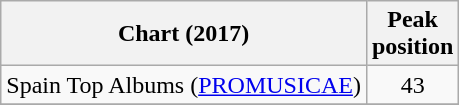<table class="wikitable ">
<tr>
<th>Chart (2017)</th>
<th>Peak<br>position</th>
</tr>
<tr>
<td>Spain Top Albums (<a href='#'>PROMUSICAE</a>)</td>
<td align="center">43</td>
</tr>
<tr>
</tr>
</table>
